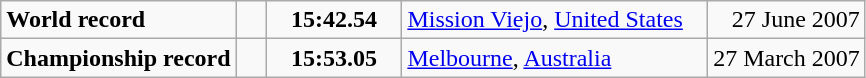<table class="wikitable">
<tr>
<td><strong>World record</strong></td>
<td style="padding-right:1em"></td>
<td style="text-align:center;padding-left:1em; padding-right:1em;"><strong>15:42.54</strong></td>
<td style="padding-right:1em"><a href='#'>Mission Viejo</a>, <a href='#'>United States</a></td>
<td align=right>27 June 2007</td>
</tr>
<tr>
<td><strong>Championship record</strong></td>
<td style="padding-right:1em"></td>
<td style="text-align:center;padding-left:1em; padding-right:1em;"><strong>15:53.05</strong></td>
<td style="padding-right:1em"><a href='#'>Melbourne</a>, <a href='#'>Australia</a></td>
<td align=right>27 March 2007</td>
</tr>
</table>
